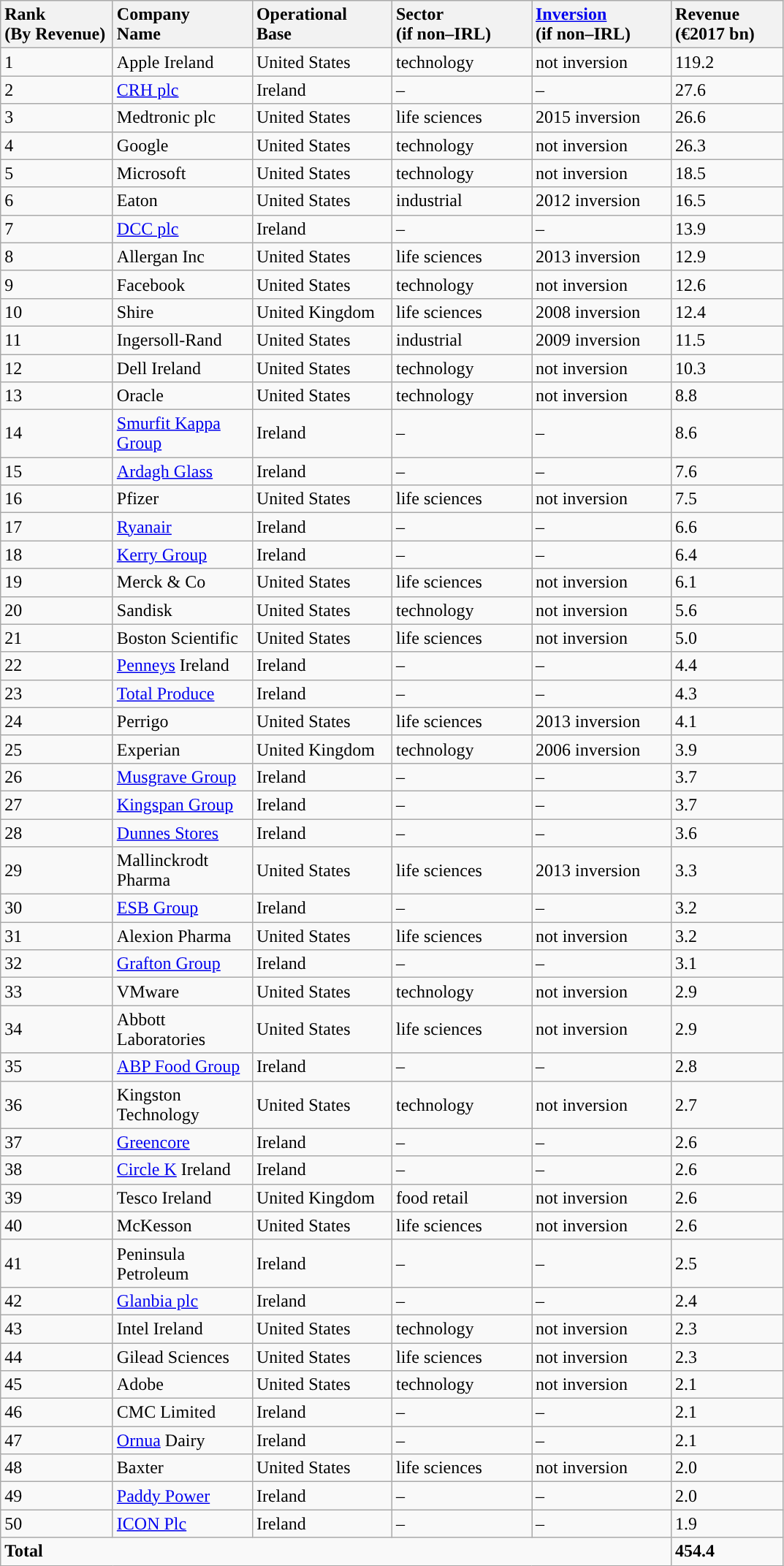<table class="wikitable sortable" style="text-align:left">
<tr>
<th style="width:95px;text-align:left">Rank<br>(By Revenue)</th>
<th style="width:120px;text-align:left">Company<br>Name</th>
<th style="width:120px;text-align:left">Operational<br>Base</th>
<th style="width:120px;text-align:left">Sector<br>(if non–IRL)</th>
<th style="width:120px;text-align:left"><a href='#'>Inversion</a><br> (if non–IRL)</th>
<th style="width:95px;text-align:left">Revenue<br>(€2017 bn)</th>
</tr>
<tr>
<td>1</td>
<td>Apple Ireland</td>
<td>United States</td>
<td>technology</td>
<td>not inversion</td>
<td>119.2</td>
</tr>
<tr>
<td>2</td>
<td><a href='#'>CRH plc</a></td>
<td>Ireland</td>
<td>–</td>
<td>–</td>
<td>27.6</td>
</tr>
<tr>
<td>3</td>
<td>Medtronic plc</td>
<td>United States</td>
<td>life sciences</td>
<td>2015 inversion</td>
<td>26.6</td>
</tr>
<tr>
<td>4</td>
<td>Google</td>
<td>United States</td>
<td>technology</td>
<td>not inversion</td>
<td>26.3</td>
</tr>
<tr>
<td>5</td>
<td>Microsoft</td>
<td>United States</td>
<td>technology</td>
<td>not inversion</td>
<td>18.5</td>
</tr>
<tr>
<td>6</td>
<td>Eaton</td>
<td>United States</td>
<td>industrial</td>
<td>2012 inversion</td>
<td>16.5</td>
</tr>
<tr>
<td>7</td>
<td><a href='#'>DCC plc</a></td>
<td>Ireland</td>
<td>–</td>
<td>–</td>
<td>13.9</td>
</tr>
<tr>
<td>8</td>
<td>Allergan Inc</td>
<td>United States</td>
<td>life sciences</td>
<td>2013 inversion</td>
<td>12.9</td>
</tr>
<tr>
<td>9</td>
<td>Facebook</td>
<td>United States</td>
<td>technology</td>
<td>not inversion</td>
<td>12.6</td>
</tr>
<tr>
<td>10</td>
<td>Shire</td>
<td>United Kingdom</td>
<td>life sciences</td>
<td>2008 inversion</td>
<td>12.4</td>
</tr>
<tr>
<td>11</td>
<td>Ingersoll-Rand</td>
<td>United States</td>
<td>industrial</td>
<td>2009 inversion</td>
<td>11.5</td>
</tr>
<tr>
<td>12</td>
<td>Dell Ireland</td>
<td>United States</td>
<td>technology</td>
<td>not inversion</td>
<td>10.3</td>
</tr>
<tr>
<td>13</td>
<td>Oracle</td>
<td>United States</td>
<td>technology</td>
<td>not inversion</td>
<td>8.8</td>
</tr>
<tr>
<td>14</td>
<td><a href='#'>Smurfit Kappa Group</a></td>
<td>Ireland</td>
<td>–</td>
<td>–</td>
<td>8.6</td>
</tr>
<tr>
<td>15</td>
<td><a href='#'>Ardagh Glass</a></td>
<td>Ireland</td>
<td>–</td>
<td>–</td>
<td>7.6</td>
</tr>
<tr>
<td>16</td>
<td>Pfizer</td>
<td>United States</td>
<td>life sciences</td>
<td>not inversion</td>
<td>7.5</td>
</tr>
<tr>
<td>17</td>
<td><a href='#'>Ryanair</a></td>
<td>Ireland</td>
<td>–</td>
<td>–</td>
<td>6.6</td>
</tr>
<tr>
<td>18</td>
<td><a href='#'>Kerry Group</a></td>
<td>Ireland</td>
<td>–</td>
<td>–</td>
<td>6.4</td>
</tr>
<tr>
<td>19</td>
<td>Merck & Co</td>
<td>United States</td>
<td>life sciences</td>
<td>not inversion</td>
<td>6.1</td>
</tr>
<tr>
<td>20</td>
<td>Sandisk</td>
<td>United States</td>
<td>technology</td>
<td>not inversion</td>
<td>5.6</td>
</tr>
<tr>
<td>21</td>
<td>Boston Scientific</td>
<td>United States</td>
<td>life sciences</td>
<td>not inversion</td>
<td>5.0</td>
</tr>
<tr>
<td>22</td>
<td><a href='#'>Penneys</a> Ireland</td>
<td>Ireland</td>
<td>–</td>
<td>–</td>
<td>4.4</td>
</tr>
<tr>
<td>23</td>
<td><a href='#'>Total Produce</a></td>
<td>Ireland</td>
<td>–</td>
<td>–</td>
<td>4.3</td>
</tr>
<tr>
<td>24</td>
<td>Perrigo</td>
<td>United States</td>
<td>life sciences</td>
<td>2013 inversion</td>
<td>4.1</td>
</tr>
<tr>
<td>25</td>
<td>Experian</td>
<td>United Kingdom</td>
<td>technology</td>
<td>2006 inversion</td>
<td>3.9</td>
</tr>
<tr>
<td>26</td>
<td><a href='#'>Musgrave Group</a></td>
<td>Ireland</td>
<td>–</td>
<td>–</td>
<td>3.7</td>
</tr>
<tr>
<td>27</td>
<td><a href='#'>Kingspan Group</a></td>
<td>Ireland</td>
<td>–</td>
<td>–</td>
<td>3.7</td>
</tr>
<tr>
<td>28</td>
<td><a href='#'>Dunnes Stores</a></td>
<td>Ireland</td>
<td>–</td>
<td>–</td>
<td>3.6</td>
</tr>
<tr>
<td>29</td>
<td>Mallinckrodt Pharma</td>
<td>United States</td>
<td>life sciences</td>
<td>2013 inversion</td>
<td>3.3</td>
</tr>
<tr>
<td>30</td>
<td><a href='#'>ESB Group</a></td>
<td>Ireland</td>
<td>–</td>
<td>–</td>
<td>3.2</td>
</tr>
<tr>
<td>31</td>
<td>Alexion Pharma</td>
<td>United States</td>
<td>life sciences</td>
<td>not inversion</td>
<td>3.2</td>
</tr>
<tr>
<td>32</td>
<td><a href='#'>Grafton Group</a></td>
<td>Ireland</td>
<td>–</td>
<td>–</td>
<td>3.1</td>
</tr>
<tr>
<td>33</td>
<td>VMware</td>
<td>United States</td>
<td>technology</td>
<td>not inversion</td>
<td>2.9</td>
</tr>
<tr>
<td>34</td>
<td>Abbott Laboratories</td>
<td>United States</td>
<td>life sciences</td>
<td>not inversion</td>
<td>2.9</td>
</tr>
<tr>
<td>35</td>
<td><a href='#'>ABP Food Group</a></td>
<td>Ireland</td>
<td>–</td>
<td>–</td>
<td>2.8</td>
</tr>
<tr>
<td>36</td>
<td>Kingston Technology</td>
<td>United States</td>
<td>technology</td>
<td>not inversion</td>
<td>2.7</td>
</tr>
<tr>
<td>37</td>
<td><a href='#'>Greencore</a></td>
<td>Ireland</td>
<td>–</td>
<td>–</td>
<td>2.6</td>
</tr>
<tr>
<td>38</td>
<td><a href='#'>Circle K</a> Ireland</td>
<td>Ireland</td>
<td>–</td>
<td>–</td>
<td>2.6</td>
</tr>
<tr>
<td>39</td>
<td>Tesco Ireland</td>
<td>United Kingdom</td>
<td>food retail</td>
<td>not inversion</td>
<td>2.6</td>
</tr>
<tr>
<td>40</td>
<td>McKesson</td>
<td>United States</td>
<td>life sciences</td>
<td>not inversion</td>
<td>2.6</td>
</tr>
<tr>
<td>41</td>
<td>Peninsula Petroleum</td>
<td>Ireland</td>
<td>–</td>
<td>–</td>
<td>2.5</td>
</tr>
<tr>
<td>42</td>
<td><a href='#'>Glanbia plc</a></td>
<td>Ireland</td>
<td>–</td>
<td>–</td>
<td>2.4</td>
</tr>
<tr>
<td>43</td>
<td>Intel Ireland</td>
<td>United States</td>
<td>technology</td>
<td>not inversion</td>
<td>2.3</td>
</tr>
<tr>
<td>44</td>
<td>Gilead Sciences</td>
<td>United States</td>
<td>life sciences</td>
<td>not inversion</td>
<td>2.3</td>
</tr>
<tr>
<td>45</td>
<td>Adobe</td>
<td>United States</td>
<td>technology</td>
<td>not inversion</td>
<td>2.1</td>
</tr>
<tr>
<td>46</td>
<td>CMC Limited</td>
<td>Ireland</td>
<td>–</td>
<td>–</td>
<td>2.1</td>
</tr>
<tr>
<td>47</td>
<td><a href='#'>Ornua</a> Dairy</td>
<td>Ireland</td>
<td>–</td>
<td>–</td>
<td>2.1</td>
</tr>
<tr>
<td>48</td>
<td>Baxter</td>
<td>United States</td>
<td>life sciences</td>
<td>not inversion</td>
<td>2.0</td>
</tr>
<tr>
<td>49</td>
<td><a href='#'>Paddy Power</a></td>
<td>Ireland</td>
<td>–</td>
<td>–</td>
<td>2.0</td>
</tr>
<tr>
<td>50</td>
<td><a href='#'>ICON Plc</a></td>
<td>Ireland</td>
<td>–</td>
<td>–</td>
<td>1.9</td>
</tr>
<tr>
<td colspan="5" style="text-align:left"><strong>Total</strong></td>
<td><strong>454.4</strong></td>
</tr>
</table>
